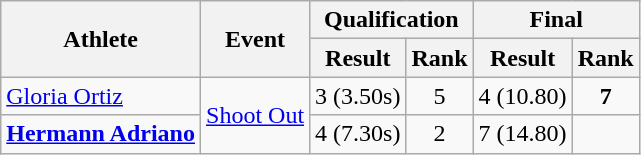<table class="wikitable" align="center">
<tr>
<th rowspan="2">Athlete</th>
<th rowspan="2">Event</th>
<th colspan="2">Qualification</th>
<th colspan="2">Final</th>
</tr>
<tr>
<th>Result</th>
<th>Rank</th>
<th>Result</th>
<th>Rank</th>
</tr>
<tr align="center">
<td align="left"><a href='#'>Gloria Ortiz</a></td>
<td rowspan="2" style="white-space: nowrap;"><a href='#'>Shoot Out</a></td>
<td>3 (3.50s)</td>
<td>5</td>
<td>4 (10.80)</td>
<td><strong>7</strong></td>
</tr>
<tr align="center">
<td align="left"><strong><a href='#'>Hermann Adriano</a></strong></td>
<td>4 (7.30s)</td>
<td>2</td>
<td>7 (14.80)</td>
<td></td>
</tr>
</table>
